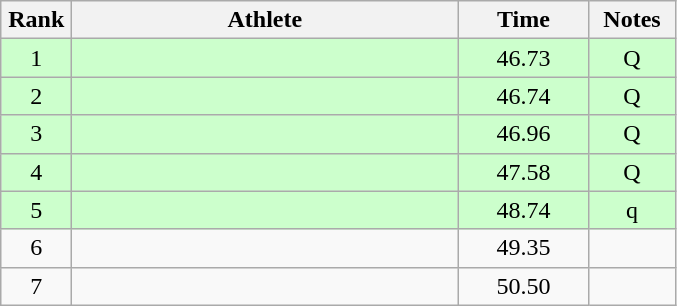<table class="wikitable" style="text-align:center">
<tr>
<th width=40>Rank</th>
<th width=250>Athlete</th>
<th width=80>Time</th>
<th width=50>Notes</th>
</tr>
<tr bgcolor="ccffcc">
<td>1</td>
<td align=left></td>
<td>46.73</td>
<td>Q</td>
</tr>
<tr bgcolor="ccffcc">
<td>2</td>
<td align=left></td>
<td>46.74</td>
<td>Q</td>
</tr>
<tr bgcolor="ccffcc">
<td>3</td>
<td align=left></td>
<td>46.96</td>
<td>Q</td>
</tr>
<tr bgcolor="ccffcc">
<td>4</td>
<td align=left></td>
<td>47.58</td>
<td>Q</td>
</tr>
<tr bgcolor="ccffcc">
<td>5</td>
<td align=left></td>
<td>48.74</td>
<td>q</td>
</tr>
<tr>
<td>6</td>
<td align=left></td>
<td>49.35</td>
<td></td>
</tr>
<tr>
<td>7</td>
<td align=left></td>
<td>50.50</td>
<td></td>
</tr>
</table>
